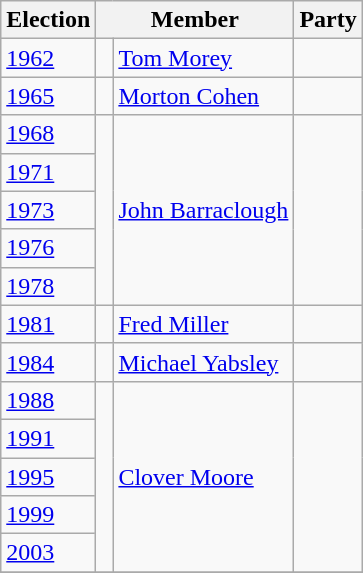<table class="wikitable">
<tr>
<th>Election</th>
<th colspan="2">Member</th>
<th>Party</th>
</tr>
<tr>
<td><a href='#'>1962</a></td>
<td> </td>
<td><a href='#'>Tom Morey</a></td>
<td></td>
</tr>
<tr>
<td><a href='#'>1965</a></td>
<td> </td>
<td><a href='#'>Morton Cohen</a></td>
<td></td>
</tr>
<tr>
<td><a href='#'>1968</a></td>
<td rowspan="5" > </td>
<td rowspan="5"><a href='#'>John Barraclough</a></td>
<td rowspan="5"></td>
</tr>
<tr>
<td><a href='#'>1971</a></td>
</tr>
<tr>
<td><a href='#'>1973</a></td>
</tr>
<tr>
<td><a href='#'>1976</a></td>
</tr>
<tr>
<td><a href='#'>1978</a></td>
</tr>
<tr>
<td><a href='#'>1981</a></td>
<td> </td>
<td><a href='#'>Fred Miller</a></td>
<td></td>
</tr>
<tr>
<td><a href='#'>1984</a></td>
<td> </td>
<td><a href='#'>Michael Yabsley</a></td>
<td></td>
</tr>
<tr>
<td><a href='#'>1988</a></td>
<td rowspan="5" > </td>
<td rowspan="5"><a href='#'>Clover Moore</a></td>
<td rowspan="5"></td>
</tr>
<tr>
<td><a href='#'>1991</a></td>
</tr>
<tr>
<td><a href='#'>1995</a></td>
</tr>
<tr>
<td><a href='#'>1999</a></td>
</tr>
<tr>
<td><a href='#'>2003</a></td>
</tr>
<tr>
</tr>
</table>
